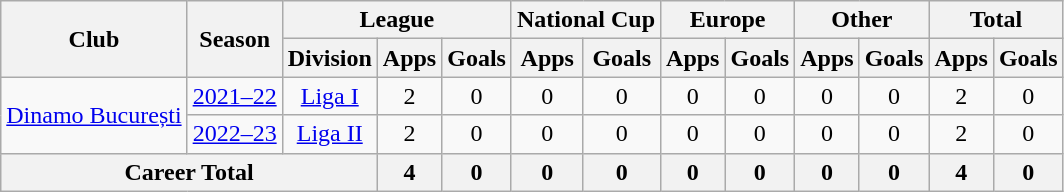<table class=wikitable style=text-align:center>
<tr>
<th rowspan=2>Club</th>
<th rowspan=2>Season</th>
<th colspan=3>League</th>
<th colspan=2>National Cup</th>
<th colspan=2>Europe</th>
<th colspan=2>Other</th>
<th colspan=2>Total</th>
</tr>
<tr>
<th>Division</th>
<th>Apps</th>
<th>Goals</th>
<th>Apps</th>
<th>Goals</th>
<th>Apps</th>
<th>Goals</th>
<th>Apps</th>
<th>Goals</th>
<th>Apps</th>
<th>Goals</th>
</tr>
<tr>
<td rowspan="2"><a href='#'>Dinamo București</a></td>
<td><a href='#'>2021–22</a></td>
<td rowspan="1"><a href='#'>Liga I</a></td>
<td>2</td>
<td>0</td>
<td>0</td>
<td>0</td>
<td>0</td>
<td>0</td>
<td>0</td>
<td>0</td>
<td>2</td>
<td>0</td>
</tr>
<tr>
<td><a href='#'>2022–23</a></td>
<td rowspan="1"><a href='#'>Liga II</a></td>
<td>2</td>
<td>0</td>
<td>0</td>
<td>0</td>
<td>0</td>
<td>0</td>
<td>0</td>
<td>0</td>
<td>2</td>
<td>0</td>
</tr>
<tr>
<th colspan="3">Career Total</th>
<th>4</th>
<th>0</th>
<th>0</th>
<th>0</th>
<th>0</th>
<th>0</th>
<th>0</th>
<th>0</th>
<th>4</th>
<th>0</th>
</tr>
</table>
